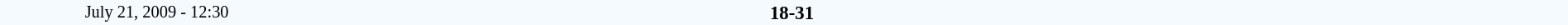<table style="width: 100%; background:#F5FAFF;" cellspacing="0">
<tr>
<td style=font-size:85% align=center rowspan=3 width=20%>July 21, 2009 - 12:30</td>
</tr>
<tr style=font-size:95%>
<td width=24% align=right></td>
<td align=center width=13%><strong>18-31</strong></td>
<td width=24%></td>
<td style=font-size:85% rowspan=3 valign=top align=center></td>
</tr>
</table>
